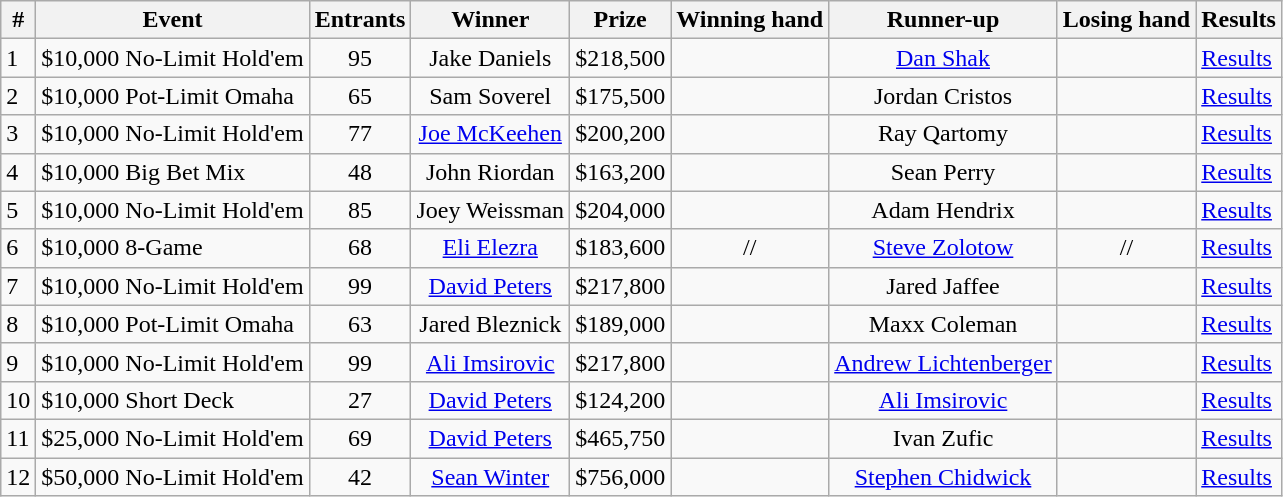<table class="wikitable sortable">
<tr>
<th bgcolor="#FFEBAD">#</th>
<th bgcolor="#FFEBAD">Event</th>
<th bgcolor="#FFEBAD">Entrants</th>
<th bgcolor="#FFEBAD">Winner</th>
<th bgcolor="#FFEBAD">Prize</th>
<th bgcolor="#FFEBAD">Winning hand</th>
<th bgcolor="#FFEBAD">Runner-up</th>
<th bgcolor="#FFEBAD">Losing hand</th>
<th bgcolor="#FFEBAD">Results</th>
</tr>
<tr>
<td>1</td>
<td>$10,000 No-Limit Hold'em</td>
<td align=center>95</td>
<td align=center> Jake Daniels</td>
<td align=center>$218,500</td>
<td align=center></td>
<td align=center> <a href='#'>Dan Shak</a></td>
<td align=center></td>
<td><a href='#'>Results</a></td>
</tr>
<tr>
<td>2</td>
<td>$10,000 Pot-Limit Omaha</td>
<td align=center>65</td>
<td align=center> Sam Soverel</td>
<td align=center>$175,500</td>
<td align=center></td>
<td align=center> Jordan Cristos</td>
<td align=center></td>
<td><a href='#'>Results</a></td>
</tr>
<tr>
<td>3</td>
<td>$10,000 No-Limit Hold'em</td>
<td align=center>77</td>
<td align=center> <a href='#'>Joe McKeehen</a></td>
<td align=center>$200,200</td>
<td align=center></td>
<td align=center> Ray Qartomy</td>
<td align=center></td>
<td><a href='#'>Results</a></td>
</tr>
<tr>
<td>4</td>
<td>$10,000 Big Bet Mix</td>
<td align=center>48</td>
<td align=center> John Riordan</td>
<td align=center>$163,200</td>
<td align=center></td>
<td align=center> Sean Perry</td>
<td align=center></td>
<td><a href='#'>Results</a></td>
</tr>
<tr>
<td>5</td>
<td>$10,000 No-Limit Hold'em</td>
<td align=center>85</td>
<td align=center> Joey Weissman</td>
<td align=center>$204,000</td>
<td align=center></td>
<td align=center> Adam Hendrix</td>
<td align=center></td>
<td><a href='#'>Results</a></td>
</tr>
<tr>
<td>6</td>
<td>$10,000 8-Game</td>
<td align=center>68</td>
<td align=center> <a href='#'>Eli Elezra</a></td>
<td align=center>$183,600</td>
<td align=center>//</td>
<td align=center> <a href='#'>Steve Zolotow</a></td>
<td align=center>//</td>
<td><a href='#'>Results</a></td>
</tr>
<tr>
<td>7</td>
<td>$10,000 No-Limit Hold'em</td>
<td align=center>99</td>
<td align=center> <a href='#'>David Peters</a></td>
<td align=center>$217,800</td>
<td align=center></td>
<td align=center> Jared Jaffee</td>
<td align=center></td>
<td><a href='#'>Results</a></td>
</tr>
<tr>
<td>8</td>
<td>$10,000 Pot-Limit Omaha</td>
<td align=center>63</td>
<td align=center> Jared Bleznick</td>
<td align=center>$189,000</td>
<td align=center></td>
<td align=center> Maxx Coleman</td>
<td align=center></td>
<td><a href='#'>Results</a></td>
</tr>
<tr>
<td>9</td>
<td>$10,000 No-Limit Hold'em</td>
<td align=center>99</td>
<td align=center> <a href='#'>Ali Imsirovic</a></td>
<td align=center>$217,800</td>
<td align=center></td>
<td align=center> <a href='#'>Andrew Lichtenberger</a></td>
<td align=center></td>
<td><a href='#'>Results</a></td>
</tr>
<tr>
<td>10</td>
<td>$10,000 Short Deck</td>
<td align=center>27</td>
<td align=center> <a href='#'>David Peters</a></td>
<td align=center>$124,200</td>
<td align=center></td>
<td align=center> <a href='#'>Ali Imsirovic</a></td>
<td align=center></td>
<td><a href='#'>Results</a></td>
</tr>
<tr>
<td>11</td>
<td>$25,000 No-Limit Hold'em</td>
<td align=center>69</td>
<td align=center> <a href='#'>David Peters</a></td>
<td align=center>$465,750</td>
<td align=center></td>
<td align=center> Ivan Zufic</td>
<td align=center></td>
<td><a href='#'>Results</a></td>
</tr>
<tr>
<td>12</td>
<td>$50,000 No-Limit Hold'em</td>
<td align=center>42</td>
<td align=center> <a href='#'>Sean Winter</a></td>
<td align=center>$756,000</td>
<td align=center></td>
<td align=center> <a href='#'>Stephen Chidwick</a></td>
<td align=center></td>
<td><a href='#'>Results</a></td>
</tr>
</table>
